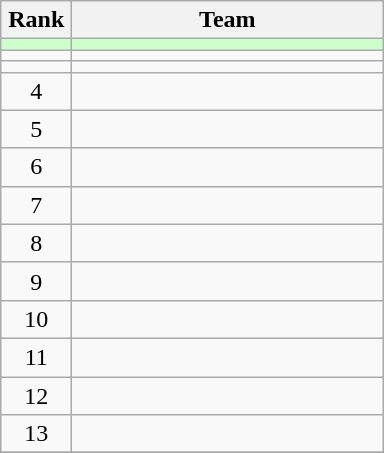<table class="wikitable" style="text-align:center">
<tr>
<th width=40>Rank</th>
<th width=200>Team</th>
</tr>
<tr bgcolor=#ccffcc>
<td></td>
<td style="text-align:left"></td>
</tr>
<tr>
<td></td>
<td style="text-align:left"></td>
</tr>
<tr>
<td></td>
<td style="text-align:left"></td>
</tr>
<tr>
<td>4</td>
<td style="text-align:left"></td>
</tr>
<tr>
<td>5</td>
<td style="text-align:left"></td>
</tr>
<tr>
<td>6</td>
<td style="text-align:left"></td>
</tr>
<tr>
<td>7</td>
<td style="text-align:left"></td>
</tr>
<tr>
<td>8</td>
<td style="text-align:left"></td>
</tr>
<tr>
<td>9</td>
<td style="text-align:left"></td>
</tr>
<tr>
<td>10</td>
<td style="text-align:left"></td>
</tr>
<tr>
<td>11</td>
<td style="text-align:left"></td>
</tr>
<tr>
<td>12</td>
<td style="text-align:left"></td>
</tr>
<tr>
<td>13</td>
<td style="text-align:left"></td>
</tr>
<tr>
</tr>
</table>
